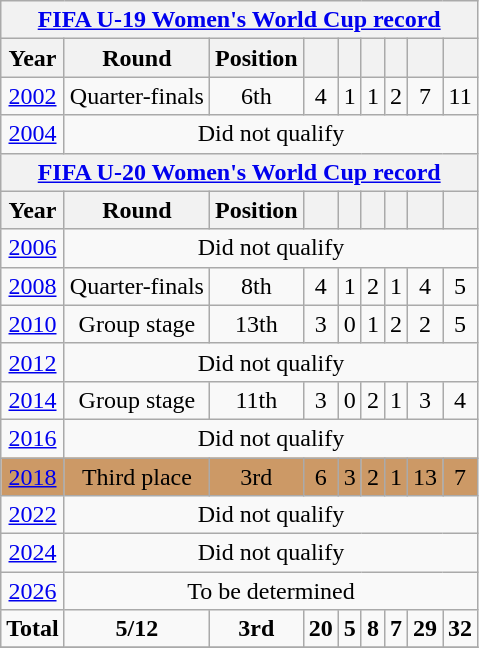<table class="wikitable" style="text-align: center;">
<tr>
<th colspan=9><a href='#'>FIFA U-19 Women's World Cup record</a></th>
</tr>
<tr>
<th>Year</th>
<th>Round</th>
<th>Position</th>
<th></th>
<th></th>
<th></th>
<th></th>
<th></th>
<th></th>
</tr>
<tr>
<td> <a href='#'>2002</a></td>
<td>Quarter-finals</td>
<td>6th</td>
<td>4</td>
<td>1</td>
<td>1</td>
<td>2</td>
<td>7</td>
<td>11</td>
</tr>
<tr>
<td> <a href='#'>2004</a></td>
<td colspan=8>Did not qualify</td>
</tr>
<tr>
<th colspan=9><a href='#'>FIFA U-20 Women's World Cup record</a></th>
</tr>
<tr>
<th>Year</th>
<th>Round</th>
<th>Position</th>
<th></th>
<th></th>
<th></th>
<th></th>
<th></th>
<th></th>
</tr>
<tr>
<td> <a href='#'>2006</a></td>
<td colspan=8>Did not qualify</td>
</tr>
<tr>
<td> <a href='#'>2008</a></td>
<td>Quarter-finals</td>
<td>8th</td>
<td>4</td>
<td>1</td>
<td>2</td>
<td>1</td>
<td>4</td>
<td>5</td>
</tr>
<tr>
<td> <a href='#'>2010</a></td>
<td>Group stage</td>
<td>13th</td>
<td>3</td>
<td>0</td>
<td>1</td>
<td>2</td>
<td>2</td>
<td>5</td>
</tr>
<tr>
<td> <a href='#'>2012</a></td>
<td colspan=8>Did not qualify</td>
</tr>
<tr>
<td> <a href='#'>2014</a></td>
<td>Group stage</td>
<td>11th</td>
<td>3</td>
<td>0</td>
<td>2</td>
<td>1</td>
<td>3</td>
<td>4</td>
</tr>
<tr>
<td> <a href='#'>2016</a></td>
<td colspan=8>Did not qualify</td>
</tr>
<tr bgcolor="#cc9966">
<td> <a href='#'>2018</a></td>
<td>Third place</td>
<td>3rd</td>
<td>6</td>
<td>3</td>
<td>2</td>
<td>1</td>
<td>13</td>
<td>7</td>
</tr>
<tr>
<td> <a href='#'>2022</a></td>
<td colspan=8>Did not qualify</td>
</tr>
<tr>
<td> <a href='#'>2024</a></td>
<td colspan=8>Did not qualify</td>
</tr>
<tr>
<td> <a href='#'>2026</a></td>
<td colspan=8>To be determined</td>
</tr>
<tr>
<td><strong>Total</strong></td>
<td><strong>5/12</strong></td>
<td><strong>3rd</strong></td>
<td><strong>20</strong></td>
<td><strong>5</strong></td>
<td><strong>8</strong></td>
<td><strong>7</strong></td>
<td><strong>29</strong></td>
<td><strong>32</strong></td>
</tr>
<tr>
</tr>
</table>
